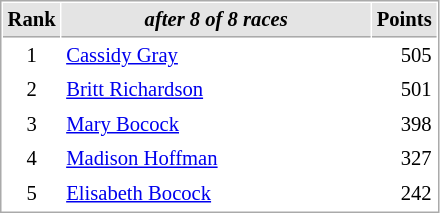<table cellspacing="1" cellpadding="3" style="border:1px solid #aaa; font-size:86%;">
<tr style="background:#e4e4e4;">
<th style="border-bottom:1px solid #aaa; width:10px;">Rank</th>
<th style="border-bottom:1px solid #aaa; width:200px; white-space:nowrap;"><em>after 8 of 8 races</em></th>
<th style="border-bottom:1px solid #aaa; width:20px;">Points</th>
</tr>
<tr>
<td style="text-align:center;">1</td>
<td> <a href='#'>Cassidy Gray</a></td>
<td align="right">505</td>
</tr>
<tr>
<td style="text-align:center;">2</td>
<td> <a href='#'>Britt Richardson</a></td>
<td align="right">501</td>
</tr>
<tr>
<td style="text-align:center;">3</td>
<td> <a href='#'>Mary Bocock</a></td>
<td align="right">398</td>
</tr>
<tr>
<td style="text-align:center;">4</td>
<td> <a href='#'>Madison Hoffman</a></td>
<td align="right">327</td>
</tr>
<tr>
<td style="text-align:center;">5</td>
<td> <a href='#'>Elisabeth Bocock</a></td>
<td align="right">242</td>
</tr>
</table>
